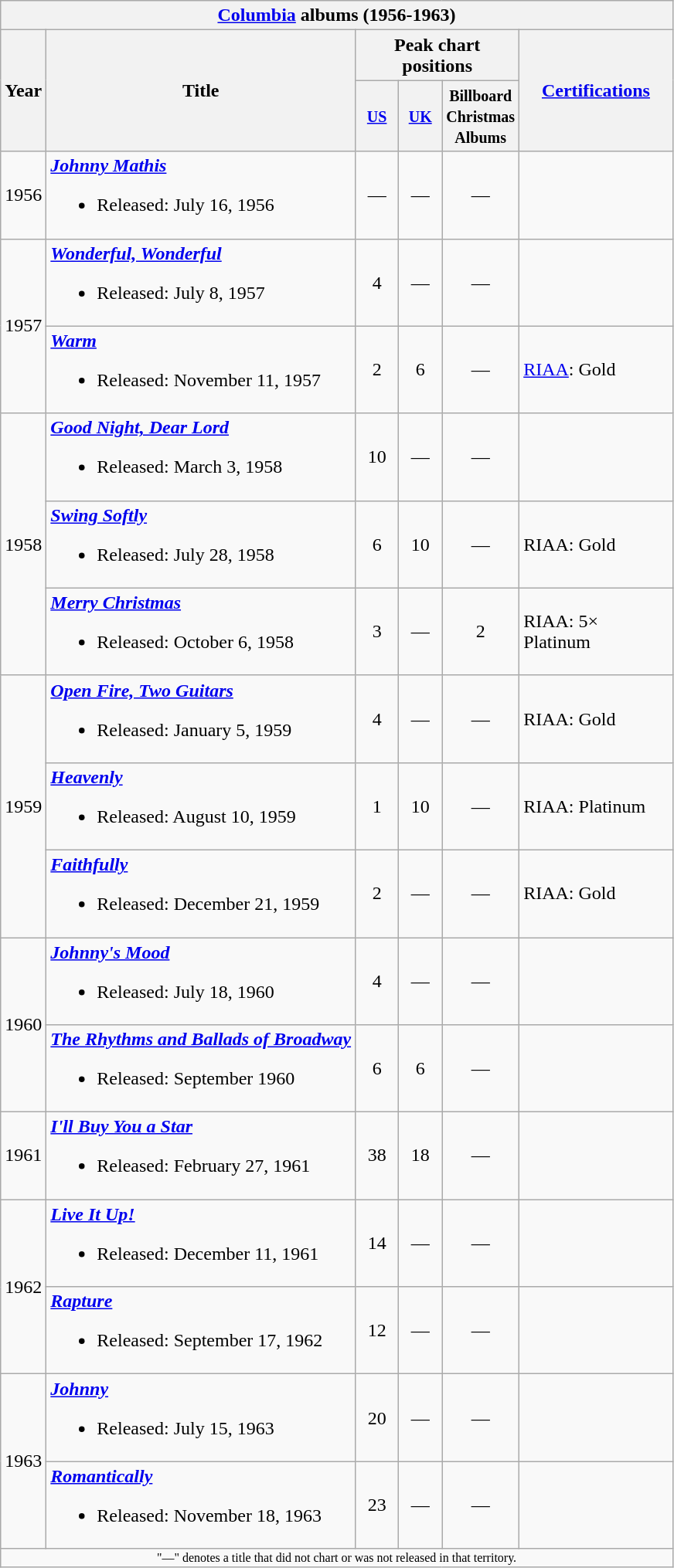<table class="wikitable">
<tr>
<th colspan="6"><strong><a href='#'>Columbia</a> albums (1956-1963)</strong></th>
</tr>
<tr>
<th rowspan="2">Year</th>
<th rowspan="2">Title</th>
<th colspan="3">Peak chart positions</th>
<th rowspan="2" style="width:125px;"><a href='#'>Certifications</a></th>
</tr>
<tr>
<th width="30"><small><a href='#'>US</a></small></th>
<th width="30"><small><a href='#'>UK</a></small></th>
<th width="30"><small>Billboard Christmas Albums</small></th>
</tr>
<tr>
<td>1956</td>
<td><strong><em><a href='#'>Johnny Mathis</a></em></strong><br><ul><li>Released: July 16, 1956</li></ul></td>
<td style="text-align:center;">—</td>
<td style="text-align:center;">—</td>
<td style="text-align:center;">—</td>
<td></td>
</tr>
<tr>
<td rowspan="2">1957</td>
<td><strong><em><a href='#'>Wonderful, Wonderful</a></em></strong><br><ul><li>Released: July 8, 1957</li></ul></td>
<td style="text-align:center;">4</td>
<td style="text-align:center;">—</td>
<td style="text-align:center;">—</td>
<td></td>
</tr>
<tr>
<td><strong><em><a href='#'>Warm</a></em></strong><br><ul><li>Released: November 11, 1957</li></ul></td>
<td style="text-align:center;">2</td>
<td style="text-align:center;">6</td>
<td style="text-align:center;">—</td>
<td><a href='#'>RIAA</a>: Gold</td>
</tr>
<tr>
<td rowspan="3">1958</td>
<td><strong><em><a href='#'>Good Night, Dear Lord</a></em></strong><br><ul><li>Released: March 3, 1958</li></ul></td>
<td style="text-align:center;">10</td>
<td style="text-align:center;">—</td>
<td style="text-align:center;">—</td>
<td></td>
</tr>
<tr>
<td><strong><em><a href='#'>Swing Softly</a></em></strong><br><ul><li>Released: July 28, 1958</li></ul></td>
<td style="text-align:center;">6</td>
<td style="text-align:center;">10</td>
<td style="text-align:center;">—</td>
<td>RIAA: Gold</td>
</tr>
<tr>
<td><strong><em><a href='#'>Merry Christmas</a></em></strong><br><ul><li>Released: October 6, 1958</li></ul></td>
<td style="text-align:center;">3</td>
<td style="text-align:center;">—</td>
<td style="text-align:center;">2</td>
<td>RIAA: 5× Platinum</td>
</tr>
<tr>
<td rowspan="3">1959</td>
<td><strong><em><a href='#'>Open Fire, Two Guitars</a></em></strong><br><ul><li>Released: January 5, 1959</li></ul></td>
<td style="text-align:center;">4</td>
<td style="text-align:center;">—</td>
<td style="text-align:center;">—</td>
<td>RIAA: Gold</td>
</tr>
<tr>
<td><strong><em><a href='#'>Heavenly</a></em></strong><br><ul><li>Released: August 10, 1959</li></ul></td>
<td style="text-align:center;">1</td>
<td style="text-align:center;">10</td>
<td style="text-align:center;">—</td>
<td>RIAA: Platinum</td>
</tr>
<tr>
<td><strong><em><a href='#'>Faithfully</a></em></strong><br><ul><li>Released: December 21, 1959</li></ul></td>
<td style="text-align:center;">2</td>
<td style="text-align:center;">—</td>
<td style="text-align:center;">—</td>
<td>RIAA: Gold</td>
</tr>
<tr>
<td rowspan="2">1960</td>
<td><strong><em><a href='#'>Johnny's Mood</a></em></strong><br><ul><li>Released: July 18, 1960</li></ul></td>
<td style="text-align:center;">4</td>
<td style="text-align:center;">—</td>
<td style="text-align:center;">—</td>
<td></td>
</tr>
<tr>
<td><strong><em><a href='#'>The Rhythms and Ballads of Broadway</a></em></strong><br><ul><li>Released: September 1960</li></ul></td>
<td style="text-align:center;">6</td>
<td style="text-align:center;">6</td>
<td style="text-align:center;">—</td>
<td></td>
</tr>
<tr>
<td>1961</td>
<td><strong><em><a href='#'>I'll Buy You a Star</a></em></strong><br><ul><li>Released: February 27, 1961</li></ul></td>
<td style="text-align:center;">38</td>
<td style="text-align:center;">18</td>
<td style="text-align:center;">—</td>
<td></td>
</tr>
<tr>
<td rowspan="2">1962</td>
<td><strong><em><a href='#'>Live It Up!</a></em></strong><br><ul><li>Released: December 11, 1961</li></ul></td>
<td style="text-align:center;">14</td>
<td style="text-align:center;">—</td>
<td style="text-align:center;">—</td>
<td></td>
</tr>
<tr>
<td><strong><em><a href='#'>Rapture</a></em></strong><br><ul><li>Released: September 17, 1962</li></ul></td>
<td style="text-align:center;">12</td>
<td style="text-align:center;">—</td>
<td style="text-align:center;">—</td>
<td></td>
</tr>
<tr>
<td rowspan="2">1963</td>
<td><strong><em><a href='#'>Johnny</a></em></strong><br><ul><li>Released: July 15, 1963</li></ul></td>
<td style="text-align:center;">20</td>
<td style="text-align:center;">—</td>
<td style="text-align:center;">—</td>
<td></td>
</tr>
<tr>
<td><strong><em><a href='#'>Romantically</a></em></strong><br><ul><li>Released: November 18, 1963</li></ul></td>
<td style="text-align:center;">23</td>
<td style="text-align:center;">—</td>
<td style="text-align:center;">—</td>
<td></td>
</tr>
<tr>
<td colspan="19" style="text-align:center; font-size:8pt;">"—" denotes a title that did not chart or was not released in that territory.</td>
</tr>
</table>
